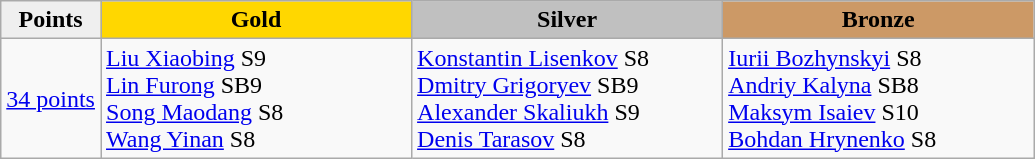<table class="wikitable" style="text-align:left">
<tr align="center">
<td bgcolor=efefef><strong>Points</strong></td>
<td width=200 bgcolor=gold><strong>Gold</strong></td>
<td width=200 bgcolor=silver><strong>Silver</strong></td>
<td width=200 bgcolor=CC9966><strong>Bronze</strong></td>
</tr>
<tr>
<td><a href='#'>34 points</a></td>
<td><a href='#'>Liu Xiaobing</a> S9<br><a href='#'>Lin Furong</a> SB9<br><a href='#'>Song Maodang</a> S8<br><a href='#'>Wang Yinan</a> S8<br></td>
<td><a href='#'>Konstantin Lisenkov</a> S8<br><a href='#'>Dmitry Grigoryev</a> SB9<br><a href='#'>Alexander Skaliukh</a> S9<br><a href='#'>Denis Tarasov</a> S8<br></td>
<td><a href='#'>Iurii Bozhynskyi</a> S8<br><a href='#'>Andriy Kalyna</a> SB8<br><a href='#'>Maksym Isaiev</a> S10<br><a href='#'>Bohdan Hrynenko</a> S8<br></td>
</tr>
</table>
